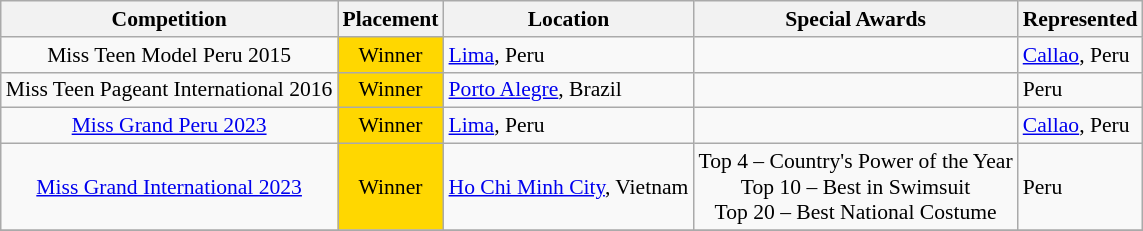<table class="wikitable" style=" font-size:90%; text-align:center">
<tr>
<th>Competition</th>
<th>Placement</th>
<th>Location</th>
<th>Special Awards</th>
<th>Represented</th>
</tr>
<tr>
<td>Miss Teen Model Peru 2015</td>
<td style="background:gold;">Winner</td>
<td align=left><a href='#'>Lima</a>, Peru</td>
<td></td>
<td align=left><a href='#'>Callao</a>, Peru</td>
</tr>
<tr>
<td>Miss Teen Pageant International 2016</td>
<td style="background:gold;">Winner</td>
<td align=left><a href='#'>Porto Alegre</a>, Brazil</td>
<td></td>
<td align=left>Peru</td>
</tr>
<tr>
<td><a href='#'>Miss Grand Peru 2023</a></td>
<td style="background:gold;">Winner</td>
<td align=left><a href='#'>Lima</a>, Peru</td>
<td></td>
<td align=left><a href='#'>Callao</a>, Peru</td>
</tr>
<tr>
<td><a href='#'>Miss Grand International 2023</a></td>
<td style="background:gold;">Winner</td>
<td align=left><a href='#'>Ho Chi Minh City</a>, Vietnam</td>
<td>Top 4 – Country's Power of the Year<br>Top 10 – Best in Swimsuit<br>Top 20 – Best National Costume</td>
<td align=left>Peru</td>
</tr>
<tr>
</tr>
</table>
